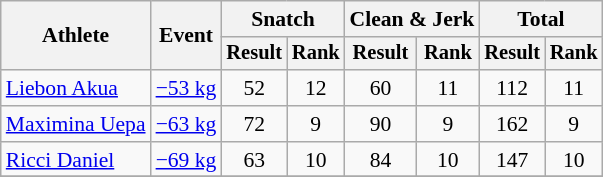<table class=wikitable style=font-size:90%;text-align:center>
<tr>
<th rowspan=2>Athlete</th>
<th rowspan=2>Event</th>
<th colspan=2>Snatch</th>
<th colspan=2>Clean & Jerk</th>
<th colspan=2>Total</th>
</tr>
<tr style=font-size:95%>
<th>Result</th>
<th>Rank</th>
<th>Result</th>
<th>Rank</th>
<th>Result</th>
<th>Rank</th>
</tr>
<tr>
<td align=left><a href='#'>Liebon Akua</a></td>
<td align=left><a href='#'>−53 kg</a></td>
<td>52</td>
<td>12</td>
<td>60</td>
<td>11</td>
<td>112</td>
<td>11</td>
</tr>
<tr>
<td align=left><a href='#'>Maximina Uepa</a></td>
<td align=left><a href='#'>−63 kg</a></td>
<td>72</td>
<td>9</td>
<td>90</td>
<td>9</td>
<td>162</td>
<td>9</td>
</tr>
<tr>
<td align=left><a href='#'>Ricci Daniel</a></td>
<td align=left><a href='#'>−69 kg</a></td>
<td>63</td>
<td>10</td>
<td>84</td>
<td>10</td>
<td>147</td>
<td>10</td>
</tr>
<tr>
</tr>
</table>
